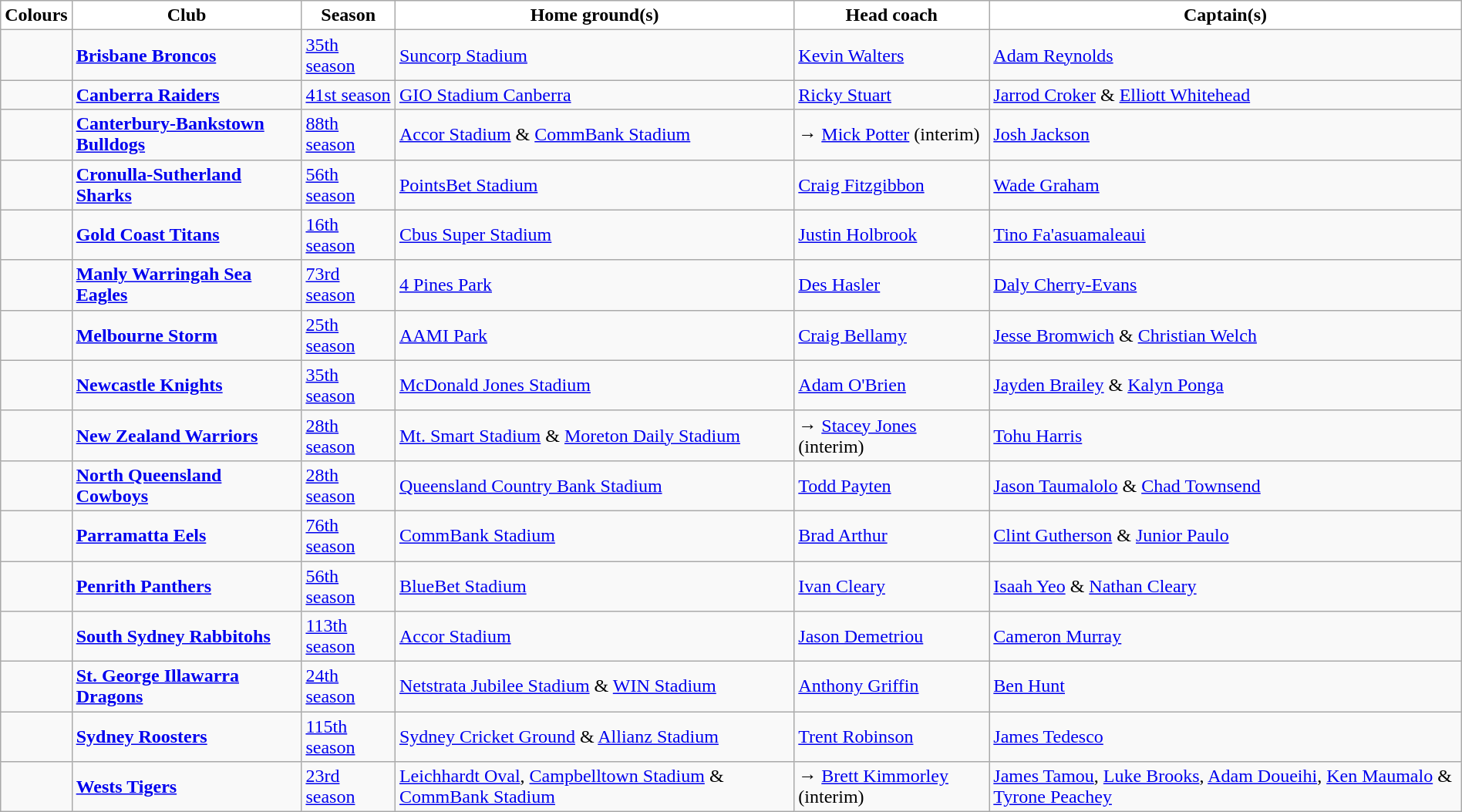<table class="wikitable" style="width:100%; text-align:left">
<tr>
<th style="background:white">Colours</th>
<th style="background:white">Club</th>
<th style="background:white">Season</th>
<th style="background:white">Home ground(s)</th>
<th style="background:white">Head coach</th>
<th style="background:white">Captain(s)</th>
</tr>
<tr>
<td><div>  </div></td>
<td><strong><a href='#'>Brisbane Broncos</a></strong></td>
<td><a href='#'>35th season</a></td>
<td><a href='#'>Suncorp Stadium</a></td>
<td><a href='#'>Kevin Walters</a></td>
<td><a href='#'>Adam Reynolds</a></td>
</tr>
<tr>
<td><div>  </div></td>
<td><strong><a href='#'>Canberra Raiders</a></strong></td>
<td><a href='#'>41st season</a></td>
<td><a href='#'>GIO Stadium Canberra</a></td>
<td><a href='#'>Ricky Stuart</a></td>
<td><a href='#'>Jarrod Croker</a> & <a href='#'>Elliott Whitehead</a></td>
</tr>
<tr>
<td><div>  </div></td>
<td><strong><a href='#'>Canterbury-Bankstown Bulldogs</a></strong></td>
<td><a href='#'>88th season</a></td>
<td><a href='#'>Accor Stadium</a> & <a href='#'>CommBank Stadium</a></td>
<td> → <a href='#'>Mick Potter</a> (interim)</td>
<td><a href='#'>Josh Jackson</a></td>
</tr>
<tr>
<td><div>  </div></td>
<td><strong><a href='#'>Cronulla-Sutherland Sharks</a></strong></td>
<td><a href='#'>56th season</a></td>
<td><a href='#'>PointsBet Stadium</a></td>
<td><a href='#'>Craig Fitzgibbon</a></td>
<td><a href='#'>Wade Graham</a></td>
</tr>
<tr>
<td><div>  </div></td>
<td><strong><a href='#'>Gold Coast Titans</a></strong></td>
<td><a href='#'>16th season</a></td>
<td><a href='#'>Cbus Super Stadium</a></td>
<td><a href='#'>Justin Holbrook</a></td>
<td><a href='#'>Tino Fa'asuamaleaui</a></td>
</tr>
<tr>
<td><div>  </div></td>
<td><strong><a href='#'>Manly Warringah Sea Eagles</a></strong></td>
<td><a href='#'>73rd season</a></td>
<td><a href='#'>4 Pines Park</a></td>
<td><a href='#'>Des Hasler</a></td>
<td><a href='#'>Daly Cherry-Evans</a></td>
</tr>
<tr>
<td><div>  </div></td>
<td><strong><a href='#'>Melbourne Storm</a></strong></td>
<td><a href='#'>25th season</a></td>
<td><a href='#'>AAMI Park</a></td>
<td><a href='#'>Craig Bellamy</a></td>
<td><a href='#'>Jesse Bromwich</a> & <a href='#'>Christian Welch</a></td>
</tr>
<tr>
<td><div>  </div></td>
<td><strong><a href='#'>Newcastle Knights</a></strong></td>
<td><a href='#'>35th season</a></td>
<td><a href='#'>McDonald Jones Stadium</a></td>
<td><a href='#'>Adam O'Brien</a></td>
<td><a href='#'>Jayden Brailey</a> & <a href='#'>Kalyn Ponga</a></td>
</tr>
<tr>
<td><div>  </div></td>
<td><strong><a href='#'>New Zealand Warriors</a></strong></td>
<td><a href='#'>28th season</a></td>
<td><a href='#'>Mt. Smart Stadium</a> & <a href='#'>Moreton Daily Stadium</a></td>
<td> → <a href='#'>Stacey Jones</a> (interim)</td>
<td><a href='#'>Tohu Harris</a></td>
</tr>
<tr>
<td><div>  </div></td>
<td><strong><a href='#'>North Queensland Cowboys</a></strong></td>
<td><a href='#'>28th season</a></td>
<td><a href='#'>Queensland Country Bank Stadium</a></td>
<td><a href='#'>Todd Payten</a></td>
<td><a href='#'>Jason Taumalolo</a> & <a href='#'>Chad Townsend</a></td>
</tr>
<tr>
<td><div>  </div></td>
<td><strong><a href='#'>Parramatta Eels</a></strong></td>
<td><a href='#'>76th season</a></td>
<td><a href='#'>CommBank Stadium</a></td>
<td><a href='#'>Brad Arthur</a></td>
<td><a href='#'>Clint Gutherson</a> & <a href='#'>Junior Paulo</a></td>
</tr>
<tr>
<td><div>  </div></td>
<td><strong><a href='#'>Penrith Panthers</a></strong></td>
<td><a href='#'>56th season</a></td>
<td><a href='#'>BlueBet Stadium</a></td>
<td><a href='#'>Ivan Cleary</a></td>
<td><a href='#'>Isaah Yeo</a> & <a href='#'>Nathan Cleary</a></td>
</tr>
<tr>
<td><div>  </div></td>
<td><strong><a href='#'>South Sydney Rabbitohs</a></strong></td>
<td><a href='#'>113th season</a></td>
<td><a href='#'>Accor Stadium</a></td>
<td><a href='#'>Jason Demetriou</a></td>
<td><a href='#'>Cameron Murray</a></td>
</tr>
<tr>
<td><div>  </div></td>
<td><strong><a href='#'>St. George Illawarra Dragons</a></strong></td>
<td><a href='#'>24th season</a></td>
<td><a href='#'>Netstrata Jubilee Stadium</a> & <a href='#'>WIN Stadium</a></td>
<td><a href='#'>Anthony Griffin</a></td>
<td><a href='#'>Ben Hunt</a></td>
</tr>
<tr>
<td><div>  </div></td>
<td><strong><a href='#'>Sydney Roosters</a></strong></td>
<td><a href='#'>115th season</a></td>
<td><a href='#'>Sydney Cricket Ground</a> & <a href='#'>Allianz Stadium</a></td>
<td><a href='#'>Trent Robinson</a></td>
<td><a href='#'>James Tedesco</a></td>
</tr>
<tr>
<td><div>  </div></td>
<td><strong><a href='#'>Wests Tigers</a></strong></td>
<td><a href='#'>23rd season</a></td>
<td><a href='#'>Leichhardt Oval</a>, <a href='#'>Campbelltown Stadium</a> & <a href='#'>CommBank Stadium</a></td>
<td> → <a href='#'>Brett Kimmorley</a> (interim)</td>
<td><a href='#'>James Tamou</a>, <a href='#'>Luke Brooks</a>, <a href='#'>Adam Doueihi</a>, <a href='#'>Ken Maumalo</a> & <a href='#'>Tyrone Peachey</a></td>
</tr>
</table>
